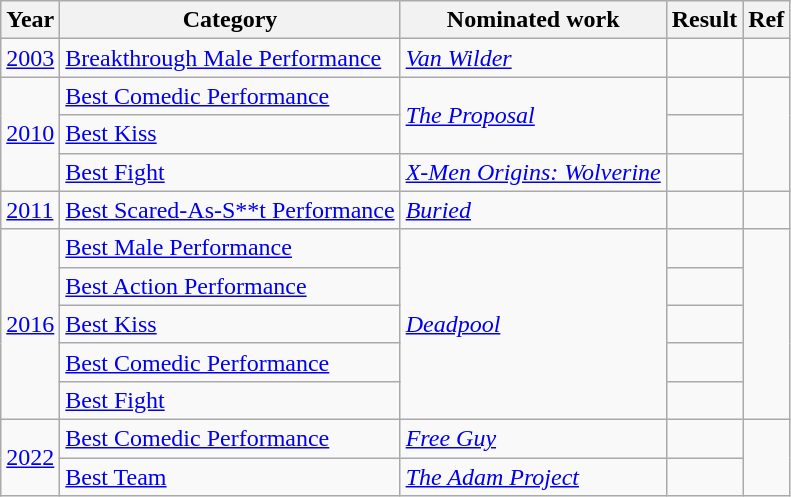<table class="wikitable">
<tr>
<th>Year</th>
<th>Category</th>
<th>Nominated work</th>
<th>Result</th>
<th>Ref</th>
</tr>
<tr>
<td><a href='#'>2003</a></td>
<td><a href='#'>Breakthrough Male Performance</a></td>
<td><em><a href='#'>Van Wilder</a></em></td>
<td></td>
<td></td>
</tr>
<tr>
<td rowspan="3"><a href='#'>2010</a></td>
<td><a href='#'>Best Comedic Performance</a></td>
<td rowspan="2"><em><a href='#'>The Proposal</a></em></td>
<td></td>
<td rowspan=3></td>
</tr>
<tr>
<td><a href='#'>Best Kiss</a></td>
<td></td>
</tr>
<tr>
<td><a href='#'>Best Fight</a></td>
<td><em><a href='#'>X-Men Origins: Wolverine</a></em></td>
<td></td>
</tr>
<tr>
<td><a href='#'>2011</a></td>
<td><a href='#'>Best Scared-As-S**t Performance</a></td>
<td><em><a href='#'>Buried</a></em></td>
<td></td>
<td></td>
</tr>
<tr>
<td rowspan="5"><a href='#'>2016</a></td>
<td><a href='#'>Best Male Performance</a></td>
<td rowspan="5"><em><a href='#'>Deadpool</a></em></td>
<td></td>
<td rowspan=5></td>
</tr>
<tr>
<td><a href='#'>Best Action Performance</a></td>
<td></td>
</tr>
<tr>
<td><a href='#'>Best Kiss</a></td>
<td></td>
</tr>
<tr>
<td><a href='#'>Best Comedic Performance</a></td>
<td></td>
</tr>
<tr>
<td><a href='#'>Best Fight</a></td>
<td></td>
</tr>
<tr>
<td rowspan="2"><a href='#'>2022</a></td>
<td><a href='#'>Best Comedic Performance</a></td>
<td><em><a href='#'>Free Guy</a></em></td>
<td></td>
<td style="text-align:center;" rowspan="2"></td>
</tr>
<tr>
<td><a href='#'>Best Team</a></td>
<td><em><a href='#'>The Adam Project</a></em></td>
<td></td>
</tr>
</table>
